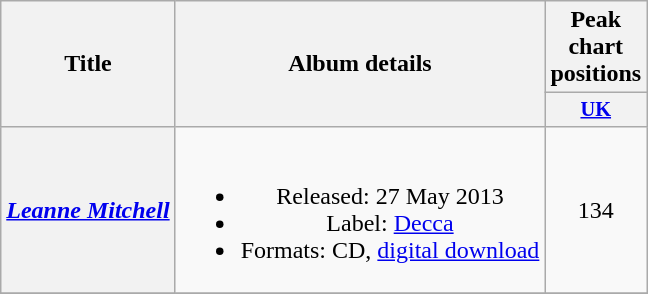<table class="wikitable plainrowheaders" style="text-align:center;">
<tr>
<th scope="col" rowspan="2">Title</th>
<th scope="col" rowspan="2">Album details</th>
<th scope="col" colspan="1">Peak chart positions</th>
</tr>
<tr>
<th scope="col" style="width:3em;font-size:85%;"><a href='#'>UK</a></th>
</tr>
<tr>
<th scope="row"><em><a href='#'>Leanne Mitchell</a></em></th>
<td><br><ul><li>Released: 27 May 2013</li><li>Label: <a href='#'>Decca</a></li><li>Formats: CD, <a href='#'>digital download</a></li></ul></td>
<td>134</td>
</tr>
<tr>
</tr>
</table>
